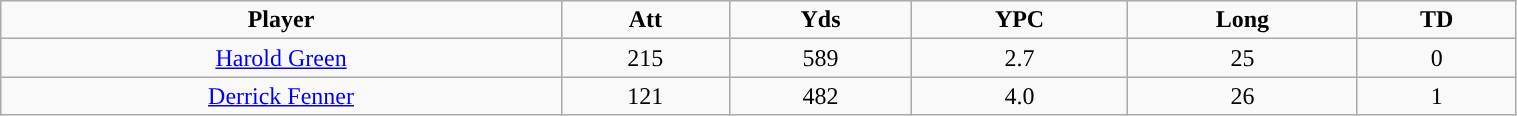<table class="wikitable" width="80%">
<tr align="center">
<td><strong>Player</strong></td>
<td><strong>Att</strong></td>
<td><strong>Yds</strong></td>
<td><strong>YPC</strong></td>
<td><strong>Long</strong></td>
<td><strong>TD</strong></td>
</tr>
<tr align="center" bgcolor="">
<td><a href='#'>Harold Green</a></td>
<td>215</td>
<td>589</td>
<td>2.7</td>
<td>25</td>
<td>0</td>
</tr>
<tr align="center" bgcolor="">
<td><a href='#'>Derrick Fenner</a></td>
<td>121</td>
<td>482</td>
<td>4.0</td>
<td>26</td>
<td>1</td>
</tr>
</table>
